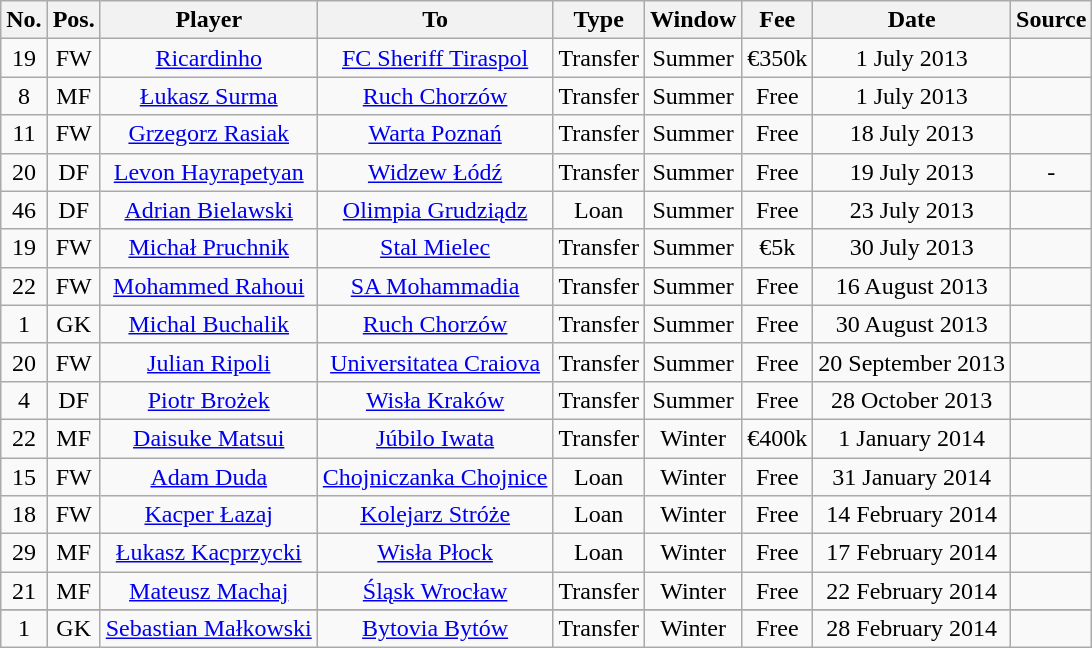<table class="wikitable" style="text-align: center">
<tr>
<th>No.</th>
<th>Pos.</th>
<th>Player</th>
<th>To</th>
<th>Type</th>
<th>Window</th>
<th>Fee</th>
<th>Date</th>
<th>Source</th>
</tr>
<tr>
<td>19</td>
<td>FW</td>
<td><a href='#'>Ricardinho</a></td>
<td><a href='#'>FC Sheriff Tiraspol</a></td>
<td>Transfer</td>
<td>Summer</td>
<td>€350k</td>
<td>1 July 2013</td>
<td></td>
</tr>
<tr>
<td>8</td>
<td>MF</td>
<td><a href='#'>Łukasz Surma</a></td>
<td><a href='#'>Ruch Chorzów</a></td>
<td>Transfer</td>
<td>Summer</td>
<td>Free</td>
<td>1 July 2013</td>
<td></td>
</tr>
<tr>
<td>11</td>
<td>FW</td>
<td><a href='#'>Grzegorz Rasiak</a></td>
<td><a href='#'>Warta Poznań</a></td>
<td>Transfer</td>
<td>Summer</td>
<td>Free</td>
<td>18 July 2013</td>
<td></td>
</tr>
<tr>
<td>20</td>
<td>DF</td>
<td><a href='#'>Levon Hayrapetyan</a></td>
<td><a href='#'>Widzew Łódź</a></td>
<td>Transfer</td>
<td>Summer</td>
<td>Free</td>
<td>19 July 2013</td>
<td>-</td>
</tr>
<tr>
<td>46</td>
<td>DF</td>
<td><a href='#'>Adrian Bielawski</a></td>
<td><a href='#'>Olimpia Grudziądz</a></td>
<td>Loan</td>
<td>Summer</td>
<td>Free</td>
<td>23 July 2013</td>
<td></td>
</tr>
<tr>
<td>19</td>
<td>FW</td>
<td><a href='#'>Michał Pruchnik</a></td>
<td><a href='#'>Stal Mielec</a></td>
<td>Transfer</td>
<td>Summer</td>
<td>€5k</td>
<td>30 July 2013</td>
<td></td>
</tr>
<tr>
<td>22</td>
<td>FW</td>
<td><a href='#'>Mohammed Rahoui</a></td>
<td><a href='#'>SA Mohammadia</a></td>
<td>Transfer</td>
<td>Summer</td>
<td>Free</td>
<td>16 August 2013</td>
<td></td>
</tr>
<tr>
<td>1</td>
<td>GK</td>
<td><a href='#'>Michal Buchalik</a></td>
<td><a href='#'>Ruch Chorzów</a></td>
<td>Transfer</td>
<td>Summer</td>
<td>Free</td>
<td>30 August 2013</td>
<td></td>
</tr>
<tr>
<td>20</td>
<td>FW</td>
<td><a href='#'>Julian Ripoli</a></td>
<td><a href='#'>Universitatea Craiova</a></td>
<td>Transfer</td>
<td>Summer</td>
<td>Free</td>
<td>20 September 2013</td>
<td></td>
</tr>
<tr>
<td>4</td>
<td>DF</td>
<td><a href='#'>Piotr Brożek</a></td>
<td><a href='#'>Wisła Kraków</a></td>
<td>Transfer</td>
<td>Summer</td>
<td>Free</td>
<td>28 October 2013</td>
<td></td>
</tr>
<tr>
<td>22</td>
<td>MF</td>
<td><a href='#'>Daisuke Matsui</a></td>
<td><a href='#'>Júbilo Iwata</a></td>
<td>Transfer</td>
<td>Winter</td>
<td>€400k</td>
<td>1 January 2014</td>
<td></td>
</tr>
<tr>
<td>15</td>
<td>FW</td>
<td><a href='#'>Adam Duda</a></td>
<td><a href='#'>Chojniczanka Chojnice</a></td>
<td>Loan</td>
<td>Winter</td>
<td>Free</td>
<td>31 January 2014</td>
<td></td>
</tr>
<tr>
<td>18</td>
<td>FW</td>
<td><a href='#'>Kacper Łazaj</a></td>
<td><a href='#'>Kolejarz Stróże</a></td>
<td>Loan</td>
<td>Winter</td>
<td>Free</td>
<td>14 February 2014</td>
<td></td>
</tr>
<tr>
<td>29</td>
<td>MF</td>
<td><a href='#'>Łukasz Kacprzycki</a></td>
<td><a href='#'>Wisła Płock</a></td>
<td>Loan</td>
<td>Winter</td>
<td>Free</td>
<td>17 February 2014</td>
<td></td>
</tr>
<tr>
<td>21</td>
<td>MF</td>
<td><a href='#'>Mateusz Machaj</a></td>
<td><a href='#'>Śląsk Wrocław</a></td>
<td>Transfer</td>
<td>Winter</td>
<td>Free</td>
<td>22 February 2014</td>
<td></td>
</tr>
<tr>
</tr>
<tr ||MF||>
</tr>
<tr>
<td>1</td>
<td>GK</td>
<td><a href='#'>Sebastian Małkowski</a></td>
<td><a href='#'>Bytovia Bytów</a></td>
<td>Transfer</td>
<td>Winter</td>
<td>Free</td>
<td>28 February 2014</td>
<td></td>
</tr>
</table>
